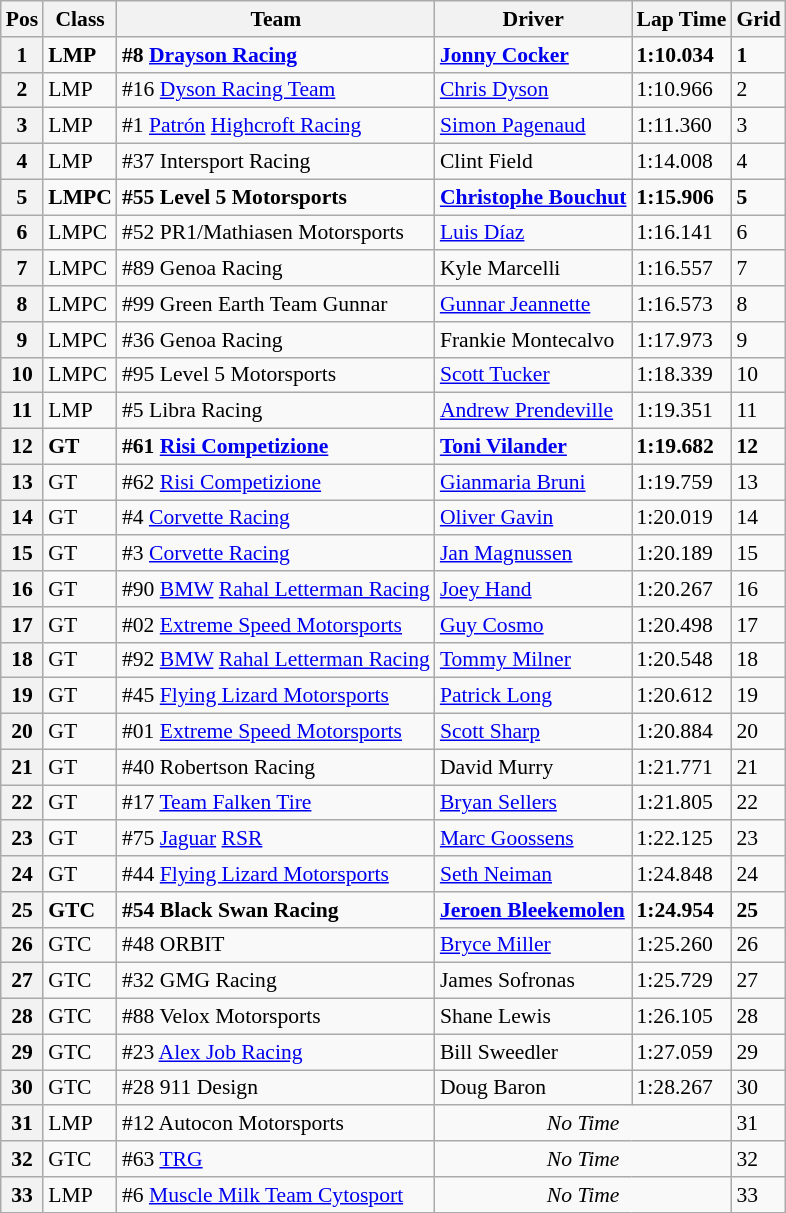<table class="wikitable" style="font-size: 90%;">
<tr>
<th>Pos</th>
<th>Class</th>
<th>Team</th>
<th>Driver</th>
<th>Lap Time</th>
<th>Grid</th>
</tr>
<tr style="font-weight:bold">
<th>1</th>
<td>LMP</td>
<td>#8 <a href='#'>Drayson Racing</a></td>
<td><a href='#'>Jonny Cocker</a></td>
<td>1:10.034</td>
<td>1</td>
</tr>
<tr>
<th>2</th>
<td>LMP</td>
<td>#16 <a href='#'>Dyson Racing Team</a></td>
<td><a href='#'>Chris Dyson</a></td>
<td>1:10.966</td>
<td>2</td>
</tr>
<tr>
<th>3</th>
<td>LMP</td>
<td>#1 <a href='#'>Patrón</a> <a href='#'>Highcroft Racing</a></td>
<td><a href='#'>Simon Pagenaud</a></td>
<td>1:11.360</td>
<td>3</td>
</tr>
<tr>
<th>4</th>
<td>LMP</td>
<td>#37 Intersport Racing</td>
<td>Clint Field</td>
<td>1:14.008</td>
<td>4</td>
</tr>
<tr style="font-weight:bold">
<th>5</th>
<td>LMPC</td>
<td>#55 Level 5 Motorsports</td>
<td><a href='#'>Christophe Bouchut</a></td>
<td>1:15.906</td>
<td>5</td>
</tr>
<tr>
<th>6</th>
<td>LMPC</td>
<td>#52 PR1/Mathiasen Motorsports</td>
<td><a href='#'>Luis Díaz</a></td>
<td>1:16.141</td>
<td>6</td>
</tr>
<tr>
<th>7</th>
<td>LMPC</td>
<td>#89 Genoa Racing</td>
<td>Kyle Marcelli</td>
<td>1:16.557</td>
<td>7</td>
</tr>
<tr>
<th>8</th>
<td>LMPC</td>
<td>#99 Green Earth Team Gunnar</td>
<td><a href='#'>Gunnar Jeannette</a></td>
<td>1:16.573</td>
<td>8</td>
</tr>
<tr>
<th>9</th>
<td>LMPC</td>
<td>#36 Genoa Racing</td>
<td>Frankie Montecalvo</td>
<td>1:17.973</td>
<td>9</td>
</tr>
<tr>
<th>10</th>
<td>LMPC</td>
<td>#95 Level 5 Motorsports</td>
<td><a href='#'>Scott Tucker</a></td>
<td>1:18.339</td>
<td>10</td>
</tr>
<tr>
<th>11</th>
<td>LMP</td>
<td>#5 Libra Racing</td>
<td><a href='#'>Andrew Prendeville</a></td>
<td>1:19.351</td>
<td>11</td>
</tr>
<tr style="font-weight:bold">
<th>12</th>
<td>GT</td>
<td>#61 <a href='#'>Risi Competizione</a></td>
<td><a href='#'>Toni Vilander</a></td>
<td>1:19.682</td>
<td>12</td>
</tr>
<tr>
<th>13</th>
<td>GT</td>
<td>#62 <a href='#'>Risi Competizione</a></td>
<td><a href='#'>Gianmaria Bruni</a></td>
<td>1:19.759</td>
<td>13</td>
</tr>
<tr>
<th>14</th>
<td>GT</td>
<td>#4 <a href='#'>Corvette Racing</a></td>
<td><a href='#'>Oliver Gavin</a></td>
<td>1:20.019</td>
<td>14</td>
</tr>
<tr>
<th>15</th>
<td>GT</td>
<td>#3 <a href='#'>Corvette Racing</a></td>
<td><a href='#'>Jan Magnussen</a></td>
<td>1:20.189</td>
<td>15</td>
</tr>
<tr>
<th>16</th>
<td>GT</td>
<td>#90 <a href='#'>BMW</a> <a href='#'>Rahal Letterman Racing</a></td>
<td><a href='#'>Joey Hand</a></td>
<td>1:20.267</td>
<td>16</td>
</tr>
<tr>
<th>17</th>
<td>GT</td>
<td>#02 <a href='#'>Extreme Speed Motorsports</a></td>
<td><a href='#'>Guy Cosmo</a></td>
<td>1:20.498</td>
<td>17</td>
</tr>
<tr>
<th>18</th>
<td>GT</td>
<td>#92 <a href='#'>BMW</a> <a href='#'>Rahal Letterman Racing</a></td>
<td><a href='#'>Tommy Milner</a></td>
<td>1:20.548</td>
<td>18</td>
</tr>
<tr>
<th>19</th>
<td>GT</td>
<td>#45 <a href='#'>Flying Lizard Motorsports</a></td>
<td><a href='#'>Patrick Long</a></td>
<td>1:20.612</td>
<td>19</td>
</tr>
<tr>
<th>20</th>
<td>GT</td>
<td>#01 <a href='#'>Extreme Speed Motorsports</a></td>
<td><a href='#'>Scott Sharp</a></td>
<td>1:20.884</td>
<td>20</td>
</tr>
<tr>
<th>21</th>
<td>GT</td>
<td>#40 Robertson Racing</td>
<td>David Murry</td>
<td>1:21.771</td>
<td>21</td>
</tr>
<tr>
<th>22</th>
<td>GT</td>
<td>#17 <a href='#'>Team Falken Tire</a></td>
<td><a href='#'>Bryan Sellers</a></td>
<td>1:21.805</td>
<td>22</td>
</tr>
<tr>
<th>23</th>
<td>GT</td>
<td>#75 <a href='#'>Jaguar</a> <a href='#'>RSR</a></td>
<td><a href='#'>Marc Goossens</a></td>
<td>1:22.125</td>
<td>23</td>
</tr>
<tr>
<th>24</th>
<td>GT</td>
<td>#44 <a href='#'>Flying Lizard Motorsports</a></td>
<td><a href='#'>Seth Neiman</a></td>
<td>1:24.848</td>
<td>24</td>
</tr>
<tr style="font-weight:bold">
<th>25</th>
<td>GTC</td>
<td>#54 Black Swan Racing</td>
<td><a href='#'>Jeroen Bleekemolen</a></td>
<td>1:24.954</td>
<td>25</td>
</tr>
<tr>
<th>26</th>
<td>GTC</td>
<td>#48 ORBIT</td>
<td><a href='#'>Bryce Miller</a></td>
<td>1:25.260</td>
<td>26</td>
</tr>
<tr>
<th>27</th>
<td>GTC</td>
<td>#32 GMG Racing</td>
<td>James Sofronas</td>
<td>1:25.729</td>
<td>27</td>
</tr>
<tr>
<th>28</th>
<td>GTC</td>
<td>#88 Velox Motorsports</td>
<td>Shane Lewis</td>
<td>1:26.105</td>
<td>28</td>
</tr>
<tr>
<th>29</th>
<td>GTC</td>
<td>#23 <a href='#'>Alex Job Racing</a></td>
<td>Bill Sweedler</td>
<td>1:27.059</td>
<td>29</td>
</tr>
<tr>
<th>30</th>
<td>GTC</td>
<td>#28 911 Design</td>
<td>Doug Baron</td>
<td>1:28.267</td>
<td>30</td>
</tr>
<tr>
<th>31</th>
<td>LMP</td>
<td>#12 Autocon Motorsports</td>
<td colspan=2 align="center"><em>No Time</em></td>
<td>31</td>
</tr>
<tr>
<th>32</th>
<td>GTC</td>
<td>#63 <a href='#'>TRG</a></td>
<td colspan=2 align="center"><em>No Time</em></td>
<td>32</td>
</tr>
<tr>
<th>33</th>
<td>LMP</td>
<td>#6 <a href='#'>Muscle Milk Team Cytosport</a></td>
<td colspan=2 align="center"><em>No Time</em></td>
<td>33</td>
</tr>
</table>
